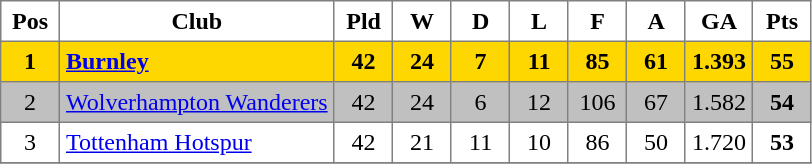<table class="toccolours" border="1" cellpadding="4" cellspacing="0" style="text-align:center; border-collapse: collapse; margin:0;">
<tr>
<th width=30>Pos</th>
<th>Club</th>
<th width=30>Pld</th>
<th width=30>W</th>
<th width=30>D</th>
<th width=30>L</th>
<th width=30>F</th>
<th width=30>A</th>
<th width=30>GA</th>
<th width=30>Pts</th>
</tr>
<tr bgcolor="gold">
<td><strong>1</strong></td>
<td align=left><strong><a href='#'>Burnley</a></strong></td>
<td><strong>42</strong></td>
<td><strong>24</strong></td>
<td><strong>7</strong></td>
<td><strong>11</strong></td>
<td><strong>85</strong></td>
<td><strong>61</strong></td>
<td><strong>1.393</strong></td>
<td><strong>55</strong></td>
</tr>
<tr bgcolor="silver">
<td>2</td>
<td align=left><a href='#'>Wolverhampton Wanderers</a></td>
<td>42</td>
<td>24</td>
<td>6</td>
<td>12</td>
<td>106</td>
<td>67</td>
<td>1.582</td>
<td><strong>54</strong></td>
</tr>
<tr>
<td>3</td>
<td align=left><a href='#'>Tottenham Hotspur</a></td>
<td>42</td>
<td>21</td>
<td>11</td>
<td>10</td>
<td>86</td>
<td>50</td>
<td>1.720</td>
<td><strong>53</strong></td>
</tr>
<tr>
</tr>
</table>
